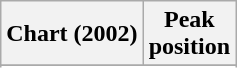<table class="wikitable sortable plainrowheaders" style="text-align:center">
<tr>
<th scope="col">Chart (2002)</th>
<th scope="col">Peak<br>position</th>
</tr>
<tr>
</tr>
<tr>
</tr>
<tr>
</tr>
<tr>
</tr>
<tr>
</tr>
<tr>
</tr>
<tr>
</tr>
</table>
